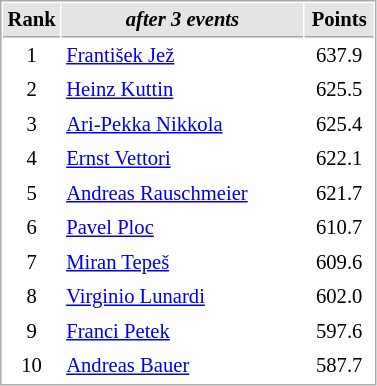<table cellspacing="1" cellpadding="3" style="border:1px solid #AAAAAA;font-size:86%">
<tr bgcolor="#E4E4E4">
<th style="border-bottom:1px solid #AAAAAA" width=10>Rank</th>
<th style="border-bottom:1px solid #AAAAAA" width=155><em>after 3 events</em></th>
<th style="border-bottom:1px solid #AAAAAA" width=40>Points</th>
</tr>
<tr>
<td align=center>1</td>
<td> <a href='#'>František Jež</a></td>
<td align=center>637.9</td>
</tr>
<tr>
<td align=center>2</td>
<td> <a href='#'>Heinz Kuttin</a></td>
<td align=center>625.5</td>
</tr>
<tr>
<td align=center>3</td>
<td> <a href='#'>Ari-Pekka Nikkola</a></td>
<td align=center>625.4</td>
</tr>
<tr>
<td align=center>4</td>
<td> <a href='#'>Ernst Vettori</a></td>
<td align=center>622.1</td>
</tr>
<tr>
<td align=center>5</td>
<td> <a href='#'>Andreas Rauschmeier</a></td>
<td align=center>621.7</td>
</tr>
<tr>
<td align=center>6</td>
<td> <a href='#'>Pavel Ploc</a></td>
<td align=center>610.7</td>
</tr>
<tr>
<td align=center>7</td>
<td> <a href='#'>Miran Tepeš</a></td>
<td align=center>609.6</td>
</tr>
<tr>
<td align=center>8</td>
<td> <a href='#'>Virginio Lunardi</a></td>
<td align=center>602.0</td>
</tr>
<tr>
<td align=center>9</td>
<td> <a href='#'>Franci Petek</a></td>
<td align=center>597.6</td>
</tr>
<tr>
<td align=center>10</td>
<td> <a href='#'>Andreas Bauer</a></td>
<td align=center>587.7</td>
</tr>
</table>
